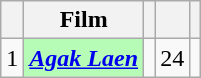<table class="wikitable sortable plainrowheaders" style="text-align:center;">
<tr>
<th></th>
<th>Film</th>
<th></th>
<th></th>
<th class="unsortable"></th>
</tr>
<tr>
<td>1</td>
<th scope="row" style="background:#b6fcb6;"><em><a href='#'>Agak Laen</a></em></th>
<td></td>
<td>24</td>
<td></td>
</tr>
</table>
